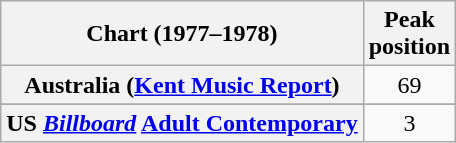<table class="wikitable plainrowheaders sortable" style="text-align:left;">
<tr>
<th scope="col">Chart (1977–1978)</th>
<th scope="col">Peak<br>position</th>
</tr>
<tr>
<th scope="row">Australia (<a href='#'>Kent Music Report</a>)</th>
<td style="text-align:center;">69</td>
</tr>
<tr>
</tr>
<tr>
</tr>
<tr>
</tr>
<tr>
</tr>
<tr>
</tr>
<tr>
</tr>
<tr>
</tr>
<tr>
</tr>
<tr>
</tr>
<tr>
</tr>
<tr>
</tr>
<tr>
</tr>
<tr>
<th scope="row">US <em><a href='#'>Billboard</a></em> <a href='#'>Adult Contemporary</a></th>
<td style="text-align:center;">3</td>
</tr>
</table>
